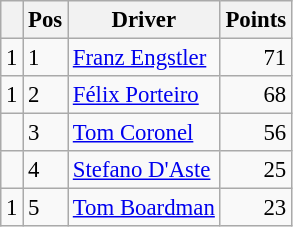<table class="wikitable" style="font-size: 95%;">
<tr>
<th></th>
<th>Pos</th>
<th>Driver</th>
<th>Points</th>
</tr>
<tr>
<td align="left"> 1</td>
<td>1</td>
<td> <a href='#'>Franz Engstler</a></td>
<td align="right">71</td>
</tr>
<tr>
<td align="left"> 1</td>
<td>2</td>
<td> <a href='#'>Félix Porteiro</a></td>
<td align="right">68</td>
</tr>
<tr>
<td align="left"></td>
<td>3</td>
<td> <a href='#'>Tom Coronel</a></td>
<td align="right">56</td>
</tr>
<tr>
<td align="left"></td>
<td>4</td>
<td> <a href='#'>Stefano D'Aste</a></td>
<td align="right">25</td>
</tr>
<tr>
<td align="left"> 1</td>
<td>5</td>
<td> <a href='#'>Tom Boardman</a></td>
<td align="right">23</td>
</tr>
</table>
